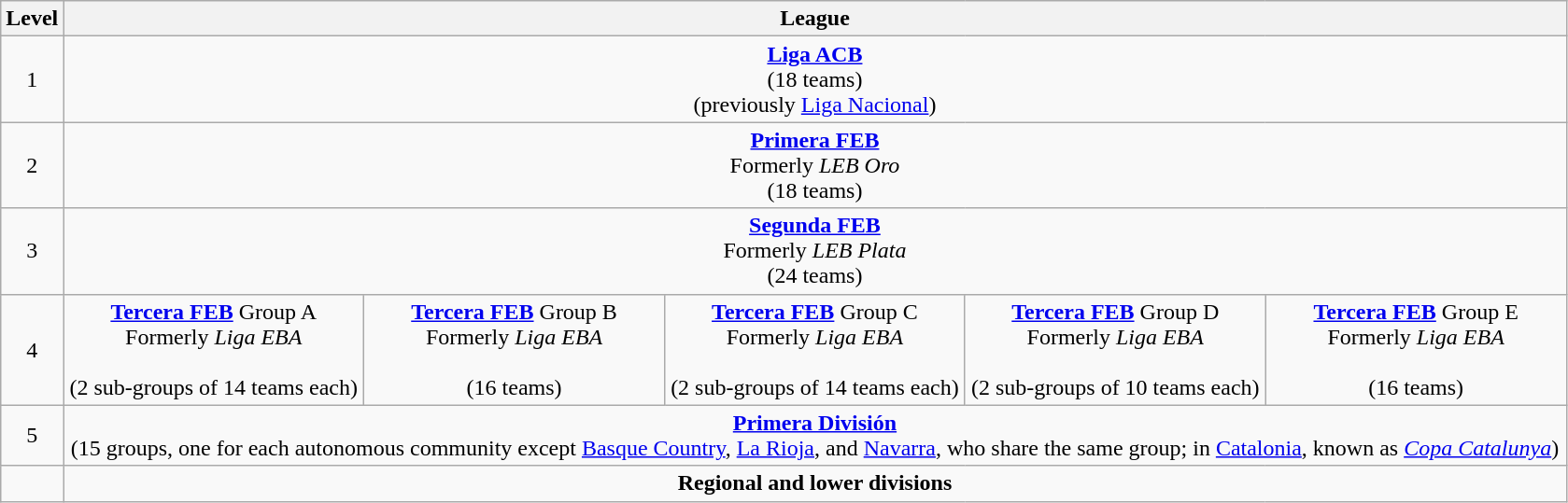<table class="wikitable" style="text-align: center;">
<tr south>
<th width="4%">Level</th>
<th colspan=5 width="96%">League</th>
</tr>
<tr>
<td width="4%">1</td>
<td width="96%" colspan=5><strong><a href='#'>Liga ACB</a></strong><br>(18 teams)<br>(previously <a href='#'>Liga Nacional</a>)</td>
</tr>
<tr>
<td width="4%">2</td>
<td width="96%" colspan=5><strong><a href='#'>Primera FEB</a></strong><br>Formerly <em>LEB Oro</em><br>(18 teams)</td>
</tr>
<tr>
<td width="4%">3</td>
<td width="96%" colspan=5><strong><a href='#'>Segunda FEB</a></strong><br>Formerly <em>LEB Plata</em><br>(24 teams)</td>
</tr>
<tr>
<td width="4%">4</td>
<td width="19.2%"><strong><a href='#'>Tercera FEB</a></strong> Group A<br>Formerly <em>Liga EBA</em><br>      <br>(2 sub-groups of 14 teams each)</td>
<td width="19.2%"><strong><a href='#'>Tercera FEB</a></strong> Group B<br>Formerly <em>Liga EBA</em><br>  <br>(16 teams)</td>
<td width="19.2%"><strong><a href='#'>Tercera FEB</a></strong> Group C<br>Formerly <em>Liga EBA</em><br>  <br>(2 sub-groups of 14 teams each)</td>
<td width="19.2%"><strong><a href='#'>Tercera FEB</a></strong> Group D<br>Formerly <em>Liga EBA</em><br>   <br>(2 sub-groups of 10 teams each)</td>
<td width="19.2%"><strong><a href='#'>Tercera FEB</a></strong> Group E<br>Formerly <em>Liga EBA</em><br> <br>(16 teams)</td>
</tr>
<tr>
<td width="4%">5</td>
<td colspan=5 width="96%"><strong><a href='#'>Primera División</a></strong><br>(15 groups, one for each autonomous community except <a href='#'>Basque Country</a>, <a href='#'>La Rioja</a>, and <a href='#'>Navarra</a>, who share the same group; in <a href='#'>Catalonia</a>, known as <em><a href='#'>Copa Catalunya</a></em>)</td>
</tr>
<tr>
<td width="4%"></td>
<td colspan=5 width="96%"><strong>Regional and lower divisions</strong></td>
</tr>
</table>
